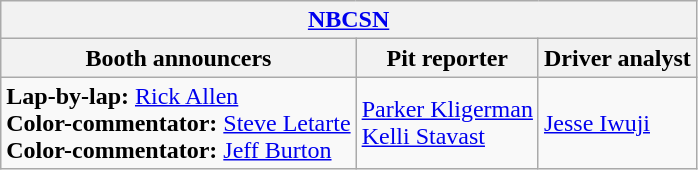<table class="wikitable">
<tr>
<th colspan="3"><a href='#'>NBCSN</a></th>
</tr>
<tr>
<th>Booth announcers</th>
<th>Pit reporter</th>
<th>Driver analyst</th>
</tr>
<tr>
<td><strong>Lap-by-lap:</strong> <a href='#'>Rick Allen</a><br><strong>Color-commentator:</strong> <a href='#'>Steve Letarte</a><br><strong>Color-commentator:</strong> <a href='#'>Jeff Burton</a></td>
<td><a href='#'>Parker Kligerman</a><br><a href='#'>Kelli Stavast</a></td>
<td><a href='#'>Jesse Iwuji</a></td>
</tr>
</table>
